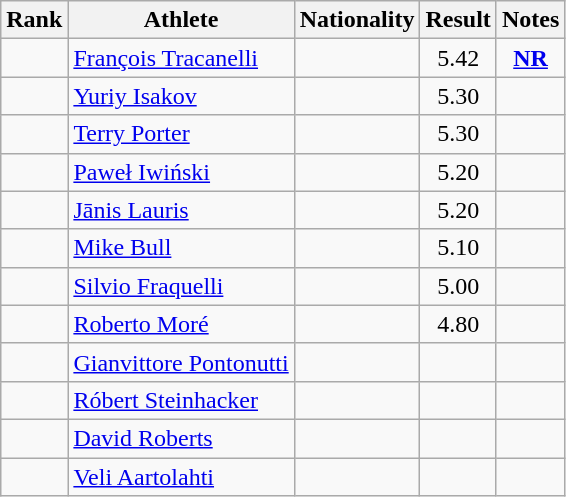<table class="wikitable sortable" style="text-align:center">
<tr>
<th>Rank</th>
<th>Athlete</th>
<th>Nationality</th>
<th>Result</th>
<th>Notes</th>
</tr>
<tr>
<td></td>
<td align=left><a href='#'>François Tracanelli</a></td>
<td align=left></td>
<td>5.42</td>
<td><strong><a href='#'>NR</a></strong></td>
</tr>
<tr>
<td></td>
<td align=left><a href='#'>Yuriy Isakov</a></td>
<td align=left></td>
<td>5.30</td>
<td></td>
</tr>
<tr>
<td></td>
<td align=left><a href='#'>Terry Porter</a></td>
<td align=left></td>
<td>5.30</td>
<td></td>
</tr>
<tr>
<td></td>
<td align=left><a href='#'>Paweł Iwiński</a></td>
<td align=left></td>
<td>5.20</td>
<td></td>
</tr>
<tr>
<td></td>
<td align=left><a href='#'>Jānis Lauris</a></td>
<td align=left></td>
<td>5.20</td>
<td></td>
</tr>
<tr>
<td></td>
<td align=left><a href='#'>Mike Bull</a></td>
<td align=left></td>
<td>5.10</td>
<td></td>
</tr>
<tr>
<td></td>
<td align=left><a href='#'>Silvio Fraquelli</a></td>
<td align=left></td>
<td>5.00</td>
<td></td>
</tr>
<tr>
<td></td>
<td align=left><a href='#'>Roberto Moré</a></td>
<td align=left></td>
<td>4.80</td>
<td></td>
</tr>
<tr>
<td></td>
<td align=left><a href='#'>Gianvittore Pontonutti</a></td>
<td align=left></td>
<td></td>
<td></td>
</tr>
<tr>
<td></td>
<td align=left><a href='#'>Róbert Steinhacker</a></td>
<td align=left></td>
<td></td>
<td></td>
</tr>
<tr>
<td></td>
<td align=left><a href='#'>David Roberts</a></td>
<td align=left></td>
<td></td>
<td></td>
</tr>
<tr>
<td></td>
<td align=left><a href='#'>Veli Aartolahti</a></td>
<td align=left></td>
<td></td>
<td></td>
</tr>
</table>
